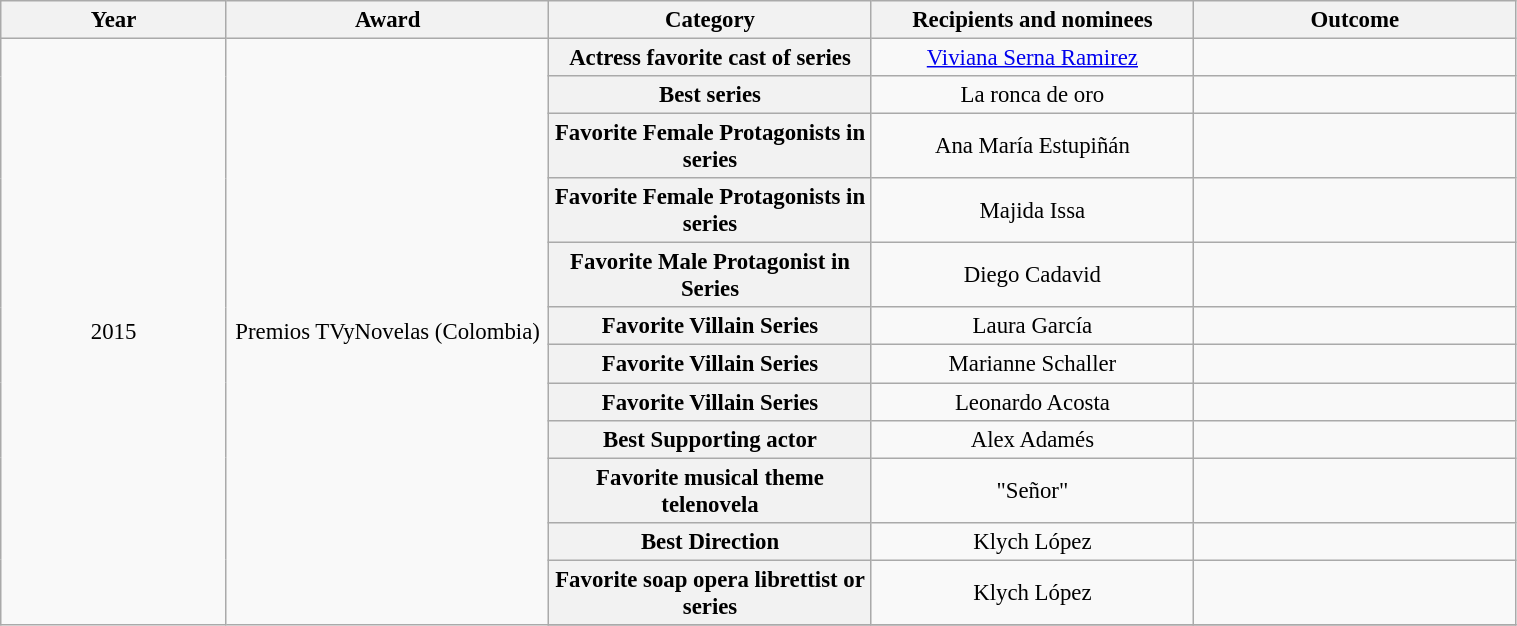<table class="wikitable plainrowheaders" style=" text-align:center; font-size:95%;" width="80%">
<tr>
<th scope="col" width=14%>Year</th>
<th scope="col" width=20%>Award</th>
<th scope="col" width=20%>Category</th>
<th scope="col" width=20%>Recipients and nominees</th>
<th scope="col" width=20%>Outcome</th>
</tr>
<tr>
<td rowspan="20">2015</td>
<td rowspan="14">Premios TVyNovelas (Colombia)</td>
<th scope="row" style="text-align:center">Actress favorite cast of series</th>
<td><a href='#'>Viviana Serna Ramirez</a></td>
<td></td>
</tr>
<tr>
<th scope="row" style="text-align:center">Best series</th>
<td>La ronca de oro</td>
<td></td>
</tr>
<tr>
<th scope="row" style="text-align:center">Favorite Female Protagonists in series</th>
<td>Ana María Estupiñán</td>
<td></td>
</tr>
<tr>
<th scope="row" style="text-align:center">Favorite Female Protagonists in series</th>
<td>Majida Issa</td>
<td></td>
</tr>
<tr>
<th scope="row" style="text-align:center">Favorite Male Protagonist in Series</th>
<td>Diego Cadavid</td>
<td></td>
</tr>
<tr>
<th scope="row" style="text-align:center">Favorite Villain Series</th>
<td>Laura García</td>
<td></td>
</tr>
<tr>
<th scope="row" style="text-align:center">Favorite Villain Series</th>
<td>Marianne Schaller</td>
<td></td>
</tr>
<tr>
<th scope="row" style="text-align:center">Favorite Villain Series</th>
<td>Leonardo Acosta</td>
<td></td>
</tr>
<tr>
<th scope="row" style="text-align:center">Best Supporting actor</th>
<td>Alex Adamés</td>
<td></td>
</tr>
<tr>
<th scope="row" style="text-align:center">Favorite musical theme telenovela</th>
<td>"Señor"</td>
<td></td>
</tr>
<tr>
<th scope="row" style="text-align:center">Best Direction</th>
<td>Klych López</td>
<td></td>
</tr>
<tr>
<th scope="row" style="text-align:center">Favorite soap opera librettist or series</th>
<td>Klych López</td>
<td></td>
</tr>
<tr>
</tr>
</table>
